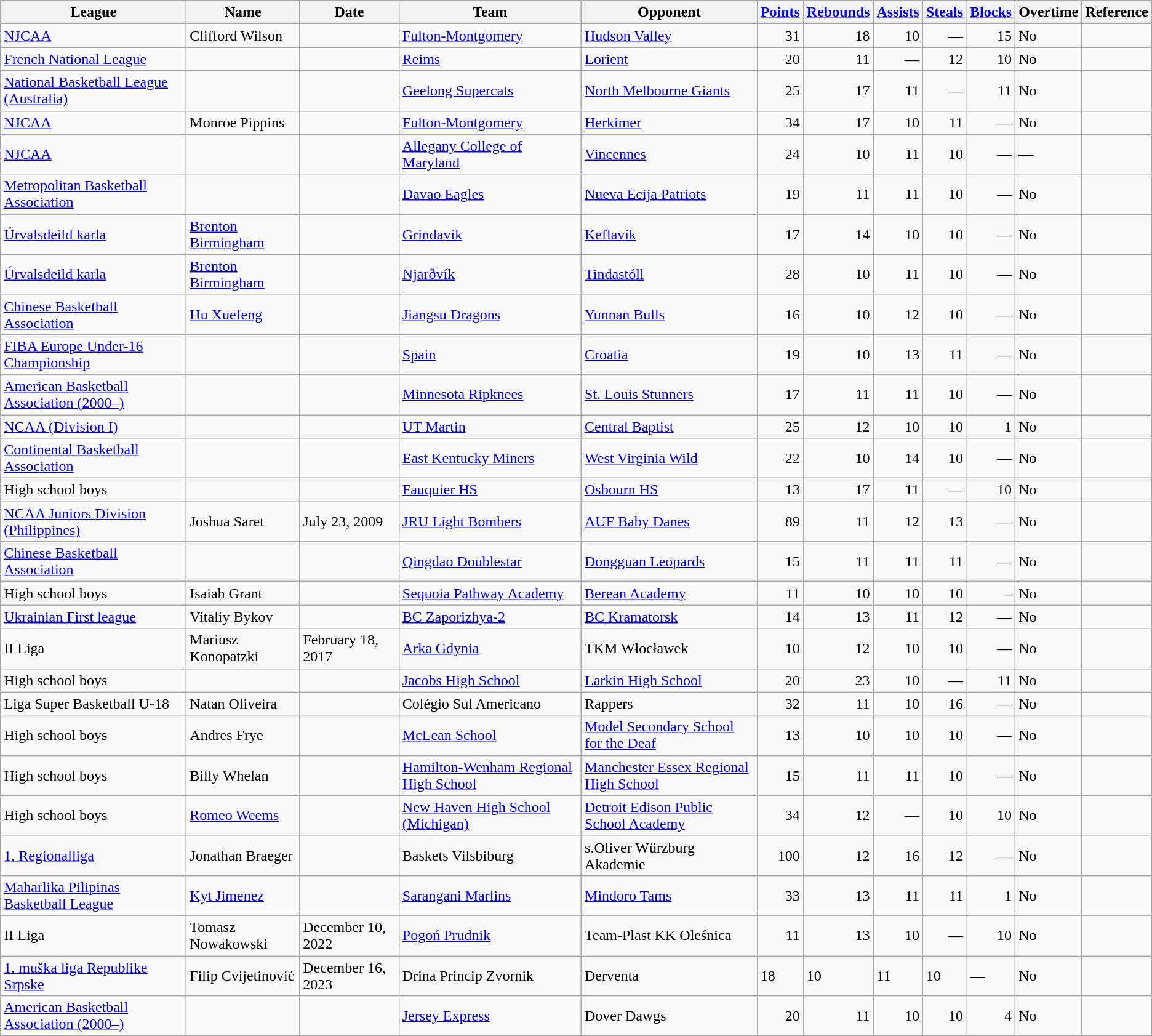<table class="wikitable sortable">
<tr>
<th>League</th>
<th>Name</th>
<th>Date</th>
<th>Team</th>
<th>Opponent</th>
<th><a href='#'>Points</a></th>
<th><a href='#'>Rebounds</a></th>
<th><a href='#'>Assists</a></th>
<th><a href='#'>Steals</a></th>
<th><a href='#'>Blocks</a></th>
<th class=unsortable>Overtime</th>
<th class=unsortable>Reference</th>
</tr>
<tr>
<td><a href='#'>NJCAA</a></td>
<td sortname>Clifford Wilson</td>
<td></td>
<td align=left><a href='#'>Fulton-Montgomery</a></td>
<td align=left><a href='#'>Hudson Valley</a></td>
<td align=right>31</td>
<td align=right>18</td>
<td align=right>10</td>
<td align=right>—</td>
<td align=right>15</td>
<td>No</td>
<td align=center></td>
</tr>
<tr>
<td><a href='#'>French National League</a></td>
<td></td>
<td></td>
<td align=left><a href='#'>Reims</a></td>
<td align=left><a href='#'>Lorient</a></td>
<td align=right>20</td>
<td align=right>11</td>
<td align=right>—</td>
<td align=right>12</td>
<td align=right>10</td>
<td>No</td>
<td align=center></td>
</tr>
<tr>
<td><a href='#'>National Basketball League (Australia)</a></td>
<td></td>
<td></td>
<td align=left><a href='#'>Geelong Supercats</a></td>
<td align=left><a href='#'>North Melbourne Giants</a></td>
<td align=right>25</td>
<td align=right>17</td>
<td align=right>11</td>
<td align=right>—</td>
<td align=right>11</td>
<td>No</td>
<td align=center></td>
</tr>
<tr>
<td><a href='#'>NJCAA</a></td>
<td sortname>Monroe Pippins</td>
<td></td>
<td align=left><a href='#'>Fulton-Montgomery</a></td>
<td align=left><a href='#'>Herkimer</a></td>
<td align=right>34</td>
<td align=right>17</td>
<td align=right>10</td>
<td align=right>11</td>
<td align=right>—</td>
<td>No</td>
<td align=center></td>
</tr>
<tr>
<td><a href='#'>NJCAA</a></td>
<td></td>
<td></td>
<td align=left><a href='#'>Allegany College of Maryland</a></td>
<td align=left><a href='#'>Vincennes</a></td>
<td align=right>24</td>
<td align=right>10</td>
<td align=right>11</td>
<td align=right>10</td>
<td align=right>—</td>
<td>—</td>
<td align=center></td>
</tr>
<tr>
<td><a href='#'>Metropolitan Basketball Association</a></td>
<td></td>
<td></td>
<td align=left><a href='#'>Davao Eagles</a></td>
<td align=left><a href='#'>Nueva Ecija Patriots</a></td>
<td align=right>19</td>
<td align=right>11</td>
<td align=right>11</td>
<td align=right>10</td>
<td align=right>—</td>
<td>No</td>
<td align=center></td>
</tr>
<tr>
<td><a href='#'>Úrvalsdeild karla</a></td>
<td sortname><a href='#'>Brenton Birmingham</a></td>
<td></td>
<td align=left><a href='#'>Grindavík</a></td>
<td align=left><a href='#'>Keflavík</a></td>
<td align=right>17</td>
<td align=right>14</td>
<td align=right>10</td>
<td align=right>10</td>
<td align=right>—</td>
<td>No</td>
<td align=center></td>
</tr>
<tr>
<td><a href='#'>Úrvalsdeild karla</a></td>
<td sortname><a href='#'>Brenton Birmingham</a></td>
<td></td>
<td align=left><a href='#'>Njarðvík</a></td>
<td align=left><a href='#'>Tindastóll</a></td>
<td align=right>28</td>
<td align=right>10</td>
<td align=right>11</td>
<td align=right>10</td>
<td align=right>—</td>
<td>No</td>
<td align=center></td>
</tr>
<tr>
<td><a href='#'>Chinese Basketball Association</a></td>
<td><a href='#'>Hu Xuefeng</a></td>
<td></td>
<td align=left><a href='#'>Jiangsu Dragons</a></td>
<td align=left><a href='#'>Yunnan Bulls</a></td>
<td align=right>16</td>
<td align=right>10</td>
<td align=right>12</td>
<td align=right>10</td>
<td align=right>—</td>
<td>No</td>
<td align=center></td>
</tr>
<tr>
<td><a href='#'>FIBA Europe Under-16 Championship</a></td>
<td></td>
<td></td>
<td align=left><a href='#'>Spain</a></td>
<td align=left><a href='#'>Croatia</a></td>
<td align=right>19</td>
<td align=right>10</td>
<td align=right>13</td>
<td align=right>11</td>
<td align=right>—</td>
<td>No</td>
<td align=center></td>
</tr>
<tr>
<td><a href='#'>American Basketball Association (2000–)</a></td>
<td></td>
<td></td>
<td align=left><a href='#'>Minnesota Ripknees</a></td>
<td align=left><a href='#'>St. Louis Stunners</a></td>
<td align=right>17</td>
<td align=right>11</td>
<td align=right>11</td>
<td align=right>10</td>
<td align=right>—</td>
<td>No</td>
<td align=center></td>
</tr>
<tr>
<td><a href='#'>NCAA (Division I)</a></td>
<td></td>
<td></td>
<td align=left><a href='#'>UT Martin</a></td>
<td align=left><a href='#'>Central Baptist</a></td>
<td align=right>25</td>
<td align=right>12</td>
<td align=right>10</td>
<td align=right>10</td>
<td align=right>1</td>
<td>No</td>
<td align=center></td>
</tr>
<tr>
<td><a href='#'>Continental Basketball Association</a></td>
<td></td>
<td></td>
<td align=left><a href='#'>East Kentucky Miners</a></td>
<td align=left><a href='#'>West Virginia Wild</a></td>
<td align=right>22</td>
<td align=right>10</td>
<td align=right>14</td>
<td align=right>10</td>
<td align=right>—</td>
<td>No</td>
<td align=center></td>
</tr>
<tr>
<td>High school boys</td>
<td></td>
<td></td>
<td align=left><a href='#'>Fauquier HS</a></td>
<td align=left><a href='#'>Osbourn HS</a></td>
<td align=right>13</td>
<td align=right>17</td>
<td align=right>11</td>
<td align=right>—</td>
<td align=right>10</td>
<td>No</td>
<td align=center></td>
</tr>
<tr>
<td><a href='#'>NCAA Juniors Division (Philippines)</a></td>
<td>Joshua Saret</td>
<td>July 23, 2009</td>
<td align="left"><a href='#'>JRU Light Bombers</a></td>
<td align="left"><a href='#'>AUF Baby Danes</a></td>
<td align="right">89</td>
<td align="right">11</td>
<td align="right">12</td>
<td align="right">13</td>
<td align="right">—</td>
<td>No</td>
<td align=center></td>
</tr>
<tr>
<td><a href='#'>Chinese Basketball Association</a></td>
<td></td>
<td></td>
<td align=left><a href='#'>Qingdao Doublestar</a></td>
<td align=left><a href='#'>Dongguan Leopards</a></td>
<td align=right>15</td>
<td align=right>11</td>
<td align=right>11</td>
<td align=right>11</td>
<td align=right>—</td>
<td>No</td>
<td align=center></td>
</tr>
<tr>
<td>High school boys</td>
<td sortname>Isaiah Grant</td>
<td></td>
<td align=left><a href='#'>Sequoia Pathway Academy</a></td>
<td align="left"><a href='#'>Berean Academy</a></td>
<td align="right">11</td>
<td align=right>10</td>
<td align=right>10</td>
<td align=right>10</td>
<td align=right>–</td>
<td>No</td>
<td align=center></td>
</tr>
<tr>
<td><a href='#'>Ukrainian First league</a></td>
<td sortname>Vitaliy Bykov</td>
<td></td>
<td align=left><a href='#'>BC Zaporizhya-2</a></td>
<td align=left><a href='#'>BC Kramatorsk</a></td>
<td align="right">14</td>
<td align=right>13</td>
<td align=right>11</td>
<td align=right>12</td>
<td align=right>—</td>
<td>No</td>
<td align=center></td>
</tr>
<tr>
<td>II Liga</td>
<td>Mariusz Konopatzki</td>
<td>February 18, 2017</td>
<td><a href='#'>Arka Gdynia</a></td>
<td>TKM Włocławek</td>
<td align=right>10</td>
<td align=right>12</td>
<td align=right>10</td>
<td align=right>10</td>
<td align=right>—</td>
<td>No</td>
<td align=center></td>
</tr>
<tr>
<td>High school boys</td>
<td></td>
<td></td>
<td align=left><a href='#'>Jacobs High School</a></td>
<td align=left><a href='#'>Larkin High School</a></td>
<td align=right>20</td>
<td align=right>23</td>
<td align=right>10</td>
<td align=right>—</td>
<td align=right>11</td>
<td>No</td>
<td align=center></td>
</tr>
<tr>
<td>Liga Super Basketball U-18</td>
<td sortname>Natan Oliveira</td>
<td></td>
<td align=left>Colégio Sul Americano</td>
<td align=left>Rappers</td>
<td align=right>32</td>
<td align=right>11</td>
<td align=right>10</td>
<td align=right>16</td>
<td align=right>—</td>
<td>No</td>
<td align=center></td>
</tr>
<tr>
<td>High school boys</td>
<td sortname>Andres Frye</td>
<td></td>
<td align=left><a href='#'>McLean School</a></td>
<td align=left><a href='#'>Model Secondary School for the Deaf</a></td>
<td align=right>13</td>
<td align=right>10</td>
<td align=right>10</td>
<td align=right>10</td>
<td align=right>—</td>
<td>No</td>
<td align=center></td>
</tr>
<tr>
<td>High school boys</td>
<td sortname>Billy Whelan</td>
<td></td>
<td align=left><a href='#'>Hamilton-Wenham Regional High School</a></td>
<td align=left><a href='#'>Manchester Essex Regional High School</a></td>
<td align=right>15</td>
<td align=right>11</td>
<td align=right>11</td>
<td align=right>10</td>
<td align=right>—</td>
<td>No</td>
<td align=center></td>
</tr>
<tr>
<td>High school boys</td>
<td sortname><a href='#'>Romeo Weems</a></td>
<td></td>
<td align=left><a href='#'>New Haven High School (Michigan)</a></td>
<td align="left"><a href='#'>Detroit Edison Public School Academy</a></td>
<td align=right>34</td>
<td align=right>12</td>
<td align=right>—</td>
<td align=right>10</td>
<td align=right>10</td>
<td>No</td>
<td align=center></td>
</tr>
<tr>
<td><a href='#'>1. Regionalliga</a></td>
<td sortname>Jonathan Braeger</td>
<td></td>
<td align=left>Baskets Vilsbiburg</td>
<td align="left">s.Oliver Würzburg Akademie</td>
<td align="right">100</td>
<td align="right">12</td>
<td align="right">16</td>
<td align="right">12</td>
<td align="right">—</td>
<td>No</td>
<td align=center></td>
</tr>
<tr>
<td><a href='#'>Maharlika Pilipinas Basketball League</a></td>
<td sortname><a href='#'>Kyt Jimenez</a></td>
<td></td>
<td align=left><a href='#'>Sarangani Marlins</a></td>
<td align="left"><a href='#'>Mindoro Tams</a></td>
<td align="right">33</td>
<td align="right">13</td>
<td align="right">11</td>
<td align="right">11</td>
<td align="right">1</td>
<td>No</td>
<td align=center></td>
</tr>
<tr>
<td>II Liga</td>
<td>Tomasz Nowakowski</td>
<td>December 10, 2022</td>
<td><a href='#'>Pogoń Prudnik</a></td>
<td>Team-Plast KK Oleśnica</td>
<td align=right>11</td>
<td align=right>13</td>
<td align=right>10</td>
<td align=right>—</td>
<td align=right>10</td>
<td>No</td>
<td align=center></td>
</tr>
<tr>
<td><a href='#'>1. muška liga Republike Srpske</a></td>
<td>Filip Cvijetinović</td>
<td>December 16, 2023</td>
<td>Drina Princip Zvornik</td>
<td>Derventa</td>
<td>18</td>
<td>10</td>
<td>11</td>
<td>10</td>
<td>—</td>
<td>No</td>
<td></td>
</tr>
<tr>
<td><a href='#'>American Basketball Association (2000–)</a></td>
<td></td>
<td></td>
<td align=left><a href='#'>Jersey Express</a></td>
<td align=left>Dover Dawgs</td>
<td align=right>20</td>
<td align=right>11</td>
<td align=right>10</td>
<td align=right>10</td>
<td align=right>4</td>
<td>No</td>
<td align=center></td>
</tr>
<tr>
</tr>
</table>
